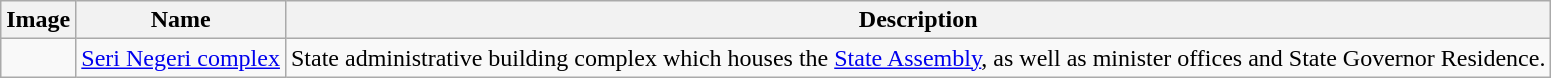<table class="wikitable">
<tr>
<th>Image</th>
<th>Name</th>
<th>Description</th>
</tr>
<tr>
<td></td>
<td><a href='#'>Seri Negeri complex</a></td>
<td>State administrative building complex which houses the <a href='#'>State Assembly</a>, as well as minister offices and State Governor Residence.</td>
</tr>
</table>
